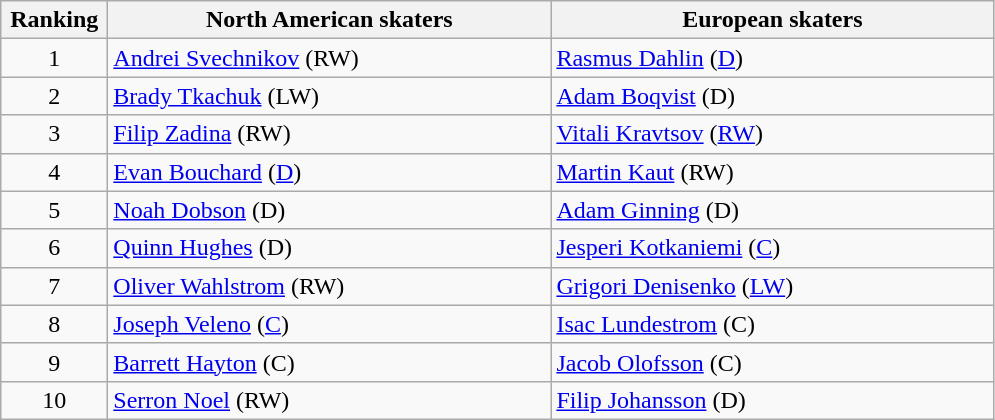<table class="wikitable">
<tr>
<th style="width:4em;">Ranking</th>
<th style="width:18em;">North American skaters</th>
<th style="width:18em;">European skaters</th>
</tr>
<tr>
<td style="text-align:center;">1</td>
<td> <a href='#'>Andrei Svechnikov</a> (RW)</td>
<td> <a href='#'>Rasmus Dahlin</a> (<a href='#'>D</a>)</td>
</tr>
<tr>
<td style="text-align:center;">2</td>
<td> <a href='#'>Brady Tkachuk</a> (LW)</td>
<td> <a href='#'>Adam Boqvist</a> (D)</td>
</tr>
<tr>
<td style="text-align:center;">3</td>
<td> <a href='#'>Filip Zadina</a> (RW)</td>
<td> <a href='#'>Vitali Kravtsov</a> (<a href='#'>RW</a>)</td>
</tr>
<tr>
<td style="text-align:center;">4</td>
<td> <a href='#'>Evan Bouchard</a> (<a href='#'>D</a>)</td>
<td> <a href='#'>Martin Kaut</a> (RW)</td>
</tr>
<tr>
<td style="text-align:center;">5</td>
<td> <a href='#'>Noah Dobson</a> (D)</td>
<td> <a href='#'>Adam Ginning</a> (D)</td>
</tr>
<tr>
<td style="text-align:center;">6</td>
<td> <a href='#'>Quinn Hughes</a> (D)</td>
<td> <a href='#'>Jesperi Kotkaniemi</a> (<a href='#'>C</a>)</td>
</tr>
<tr>
<td style="text-align:center;">7</td>
<td> <a href='#'>Oliver Wahlstrom</a> (RW)</td>
<td> <a href='#'>Grigori Denisenko</a> (<a href='#'>LW</a>)</td>
</tr>
<tr>
<td style="text-align:center;">8</td>
<td> <a href='#'>Joseph Veleno</a> (<a href='#'>C</a>)</td>
<td> <a href='#'>Isac Lundestrom</a> (C)</td>
</tr>
<tr>
<td style="text-align:center;">9</td>
<td> <a href='#'>Barrett Hayton</a> (C)</td>
<td> <a href='#'>Jacob Olofsson</a> (C)</td>
</tr>
<tr>
<td style="text-align:center;">10</td>
<td> <a href='#'>Serron Noel</a> (RW)</td>
<td> <a href='#'>Filip Johansson</a> (D)</td>
</tr>
</table>
